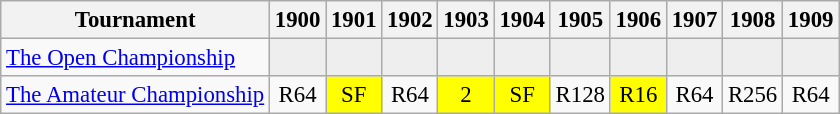<table class="wikitable" style="font-size:95%;text-align:center;">
<tr>
<th>Tournament</th>
<th>1900</th>
<th>1901</th>
<th>1902</th>
<th>1903</th>
<th>1904</th>
<th>1905</th>
<th>1906</th>
<th>1907</th>
<th>1908</th>
<th>1909</th>
</tr>
<tr>
<td style="text-align:left;"><a href='#'>The Open Championship</a></td>
<td style="background:#eeeeee;"></td>
<td style="background:#eeeeee;"></td>
<td style="background:#eeeeee;"></td>
<td style="background:#eeeeee;"></td>
<td style="background:#eeeeee;"></td>
<td style="background:#eeeeee;"></td>
<td style="background:#eeeeee;"></td>
<td style="background:#eeeeee;"></td>
<td style="background:#eeeeee;"></td>
<td style="background:#eeeeee;"></td>
</tr>
<tr>
<td style="text-align:left;"><a href='#'>The Amateur Championship</a></td>
<td>R64</td>
<td style="background:yellow;">SF</td>
<td>R64</td>
<td style="background:yellow;">2</td>
<td style="background:yellow;">SF</td>
<td>R128</td>
<td style="background:yellow;">R16</td>
<td>R64</td>
<td>R256</td>
<td>R64</td>
</tr>
</table>
